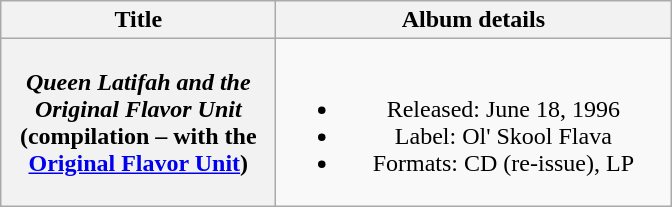<table class="wikitable plainrowheaders" style="text-align:center;">
<tr>
<th scope="col" rowspan="1" style="width:11em;">Title</th>
<th scope="col" rowspan="1" style="width:16em;">Album details</th>
</tr>
<tr>
<th scope="row"><em>Queen Latifah and the Original Flavor Unit</em><br><span>(compilation – with the <a href='#'>Original Flavor Unit</a>)</span></th>
<td><br><ul><li>Released: June 18, 1996</li><li>Label: Ol' Skool Flava</li><li>Formats: CD (re-issue), LP</li></ul></td>
</tr>
</table>
